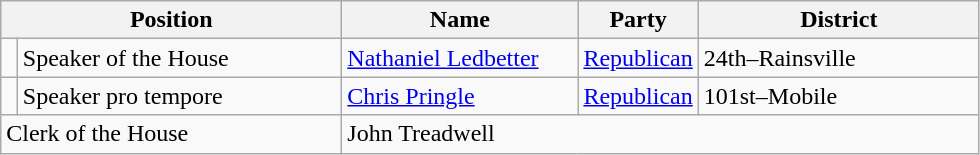<table class="wikitable" style="font-size:100%">
<tr>
<th scope="col" colspan="2" width="220">Position</th>
<th scope="col" width="150">Name</th>
<th scope="col" width="70">Party</th>
<th scope="col" width="180">District</th>
</tr>
<tr>
<td></td>
<td>Speaker of the House</td>
<td><a href='#'>Nathaniel Ledbetter</a></td>
<td><a href='#'>Republican</a></td>
<td>24th–Rainsville</td>
</tr>
<tr>
<td></td>
<td>Speaker pro tempore</td>
<td><a href='#'>Chris Pringle</a></td>
<td><a href='#'>Republican</a></td>
<td>101st–Mobile</td>
</tr>
<tr>
<td scope="row" colspan="2">Clerk of the House</td>
<td colspan="3">John Treadwell</td>
</tr>
</table>
